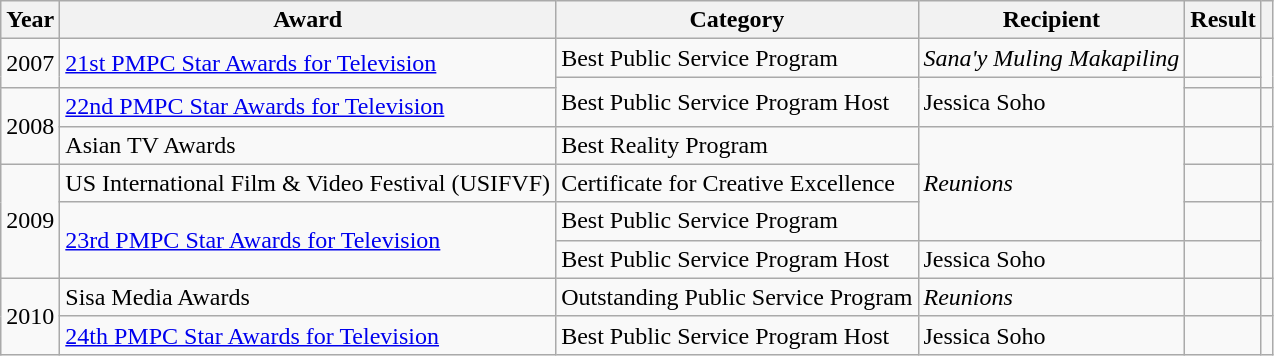<table class="wikitable">
<tr>
<th>Year</th>
<th>Award</th>
<th>Category</th>
<th>Recipient</th>
<th>Result</th>
<th></th>
</tr>
<tr>
<td rowspan=2>2007</td>
<td rowspan=2><a href='#'>21st PMPC Star Awards for Television</a></td>
<td>Best Public Service Program</td>
<td><em>Sana'y Muling Makapiling</em></td>
<td></td>
<td rowspan=2></td>
</tr>
<tr>
<td rowspan=2>Best Public Service Program Host</td>
<td rowspan=2>Jessica Soho</td>
<td></td>
</tr>
<tr>
<td rowspan=2>2008</td>
<td><a href='#'>22nd PMPC Star Awards for Television</a></td>
<td></td>
<td></td>
</tr>
<tr>
<td>Asian TV Awards</td>
<td>Best Reality Program</td>
<td rowspan=3><em>Reunions</em></td>
<td></td>
<td></td>
</tr>
<tr>
<td rowspan=3>2009</td>
<td>US International Film & Video Festival (USIFVF)</td>
<td>Certificate for Creative Excellence</td>
<td></td>
<td></td>
</tr>
<tr>
<td rowspan=2><a href='#'>23rd PMPC Star Awards for Television</a></td>
<td>Best Public Service Program</td>
<td></td>
<td rowspan=2></td>
</tr>
<tr>
<td>Best Public Service Program Host</td>
<td>Jessica Soho</td>
<td></td>
</tr>
<tr>
<td rowspan=2>2010</td>
<td>Sisa Media Awards</td>
<td>Outstanding Public Service Program</td>
<td><em>Reunions</em></td>
<td></td>
<td></td>
</tr>
<tr>
<td><a href='#'>24th PMPC Star Awards for Television</a></td>
<td>Best Public Service Program Host</td>
<td>Jessica Soho</td>
<td></td>
<td></td>
</tr>
</table>
